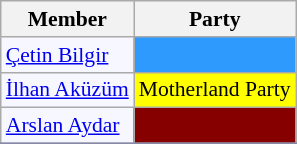<table class=wikitable style="border:1px solid #8888aa; background-color:#f7f8ff; padding:0px; font-size:90%;">
<tr>
<th>Member</th>
<th>Party</th>
</tr>
<tr>
<td><a href='#'>Çetin Bilgir</a></td>
<td style="background: #2E9AFE"></td>
</tr>
<tr>
<td><a href='#'>İlhan Aküzüm</a></td>
<td style="background: #ffff00">Motherland Party</td>
</tr>
<tr>
<td><a href='#'>Arslan Aydar</a></td>
<td style="background: #870000"></td>
</tr>
<tr>
</tr>
</table>
